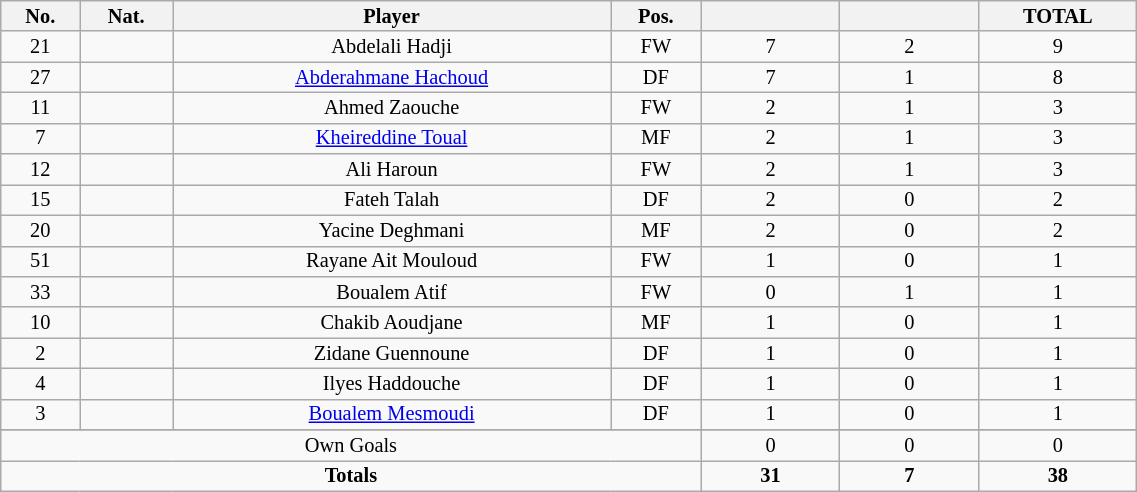<table class="wikitable sortable alternance" style="font-size:85%; text-align:center; line-height:14px; width:60%;">
<tr>
<th width=10>No.</th>
<th width=10>Nat.</th>
<th width=140>Player</th>
<th width=10>Pos.</th>
<th width=40></th>
<th width=40></th>
<th width=10>TOTAL</th>
</tr>
<tr>
<td>21</td>
<td></td>
<td>Abdelali Hadji</td>
<td>FW</td>
<td>7</td>
<td>2</td>
<td>9</td>
</tr>
<tr>
<td>27</td>
<td></td>
<td><a href='#'>Abderahmane Hachoud</a></td>
<td>DF</td>
<td>7</td>
<td>1</td>
<td>8</td>
</tr>
<tr>
<td>11</td>
<td></td>
<td>Ahmed Zaouche</td>
<td>FW</td>
<td>2</td>
<td>1</td>
<td>3</td>
</tr>
<tr>
<td>7</td>
<td></td>
<td><a href='#'>Kheireddine Toual</a></td>
<td>MF</td>
<td>2</td>
<td>1</td>
<td>3</td>
</tr>
<tr>
<td>12</td>
<td></td>
<td>Ali Haroun</td>
<td>FW</td>
<td>2</td>
<td>1</td>
<td>3</td>
</tr>
<tr>
<td>15</td>
<td></td>
<td>Fateh Talah</td>
<td>DF</td>
<td>2</td>
<td>0</td>
<td>2</td>
</tr>
<tr>
<td>20</td>
<td></td>
<td>Yacine Deghmani</td>
<td>MF</td>
<td>2</td>
<td>0</td>
<td>2</td>
</tr>
<tr>
<td>51</td>
<td></td>
<td>Rayane Ait Mouloud</td>
<td>FW</td>
<td>1</td>
<td>0</td>
<td>1</td>
</tr>
<tr>
<td>33</td>
<td></td>
<td>Boualem Atif</td>
<td>FW</td>
<td>0</td>
<td>1</td>
<td>1</td>
</tr>
<tr>
<td>10</td>
<td></td>
<td>Chakib Aoudjane</td>
<td>MF</td>
<td>1</td>
<td>0</td>
<td>1</td>
</tr>
<tr>
<td>2</td>
<td></td>
<td>Zidane Guennoune</td>
<td>DF</td>
<td>1</td>
<td>0</td>
<td>1</td>
</tr>
<tr>
<td>4</td>
<td></td>
<td>Ilyes Haddouche</td>
<td>DF</td>
<td>1</td>
<td>0</td>
<td>1</td>
</tr>
<tr>
<td>3</td>
<td></td>
<td><a href='#'>Boualem Mesmoudi</a></td>
<td>DF</td>
<td>1</td>
<td>0</td>
<td>1</td>
</tr>
<tr>
</tr>
<tr class="sortbottom">
<td colspan="4">Own Goals</td>
<td>0</td>
<td>0</td>
<td>0</td>
</tr>
<tr class="sortbottom">
<td colspan="4"><strong>Totals</strong></td>
<td><strong>31</strong></td>
<td><strong>7</strong></td>
<td><strong>38</strong></td>
</tr>
</table>
